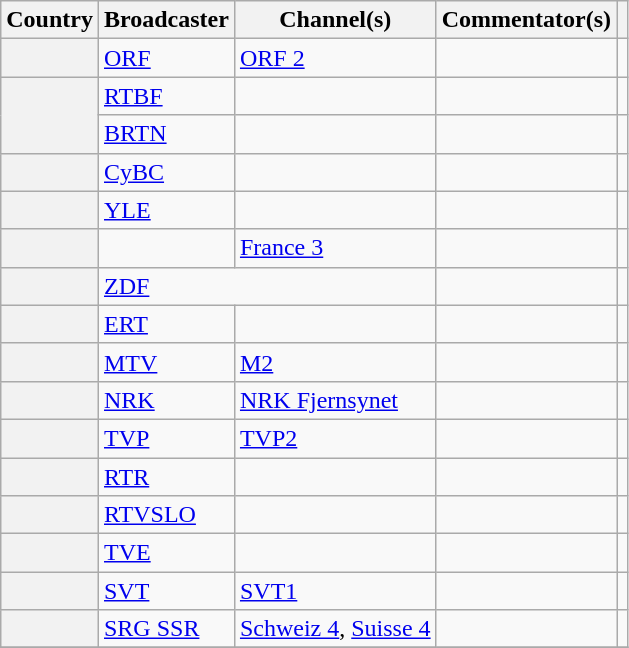<table class="wikitable plainrowheaders">
<tr>
<th scope="col">Country</th>
<th scope="col">Broadcaster</th>
<th scope="col">Channel(s)</th>
<th scope="col">Commentator(s)</th>
<th scope="col"></th>
</tr>
<tr>
<th scope="row"></th>
<td><a href='#'>ORF</a></td>
<td><a href='#'>ORF 2</a></td>
<td></td>
<td style="text-align:center"></td>
</tr>
<tr>
<th scope="rowgroup" rowspan="2"></th>
<td><a href='#'>RTBF</a></td>
<td></td>
<td></td>
<td style="text-align:center"></td>
</tr>
<tr>
<td><a href='#'>BRTN</a></td>
<td></td>
<td></td>
<td style="text-align:center"></td>
</tr>
<tr>
<th scope="row"></th>
<td><a href='#'>CyBC</a></td>
<td></td>
<td></td>
<td style="text-align:center"></td>
</tr>
<tr>
<th scope="row"></th>
<td><a href='#'>YLE</a></td>
<td></td>
<td></td>
<td style="text-align:center"></td>
</tr>
<tr>
<th scope="row"></th>
<td></td>
<td><a href='#'>France 3</a></td>
<td></td>
<td style="text-align:center"></td>
</tr>
<tr>
<th scope="row"></th>
<td colspan="2"><a href='#'>ZDF</a></td>
<td></td>
<td style="text-align:center"></td>
</tr>
<tr>
<th scope="row"></th>
<td><a href='#'>ERT</a></td>
<td></td>
<td></td>
<td style="text-align:center"></td>
</tr>
<tr>
<th scope="row"></th>
<td><a href='#'>MTV</a></td>
<td><a href='#'>M2</a></td>
<td></td>
<td style="text-align:center"></td>
</tr>
<tr>
<th scope="row"></th>
<td><a href='#'>NRK</a></td>
<td><a href='#'>NRK Fjernsynet</a></td>
<td></td>
<td style="text-align:center"></td>
</tr>
<tr>
<th scope="row"></th>
<td><a href='#'>TVP</a></td>
<td><a href='#'>TVP2</a></td>
<td></td>
<td style="text-align:center"></td>
</tr>
<tr>
<th scope="row"></th>
<td><a href='#'>RTR</a></td>
<td></td>
<td></td>
<td style="text-align:center"></td>
</tr>
<tr>
<th scope="row"></th>
<td><a href='#'>RTVSLO</a></td>
<td></td>
<td></td>
<td style="text-align:center"></td>
</tr>
<tr>
<th scope="row"></th>
<td><a href='#'>TVE</a></td>
<td></td>
<td></td>
<td style="text-align:center"></td>
</tr>
<tr>
<th scope="row"></th>
<td><a href='#'>SVT</a></td>
<td><a href='#'>SVT1</a></td>
<td></td>
<td style="text-align:center"></td>
</tr>
<tr>
<th scope="row"></th>
<td><a href='#'>SRG SSR</a></td>
<td><a href='#'>Schweiz 4</a>, <a href='#'>Suisse 4</a></td>
<td></td>
<td style="text-align:center"></td>
</tr>
<tr>
</tr>
</table>
